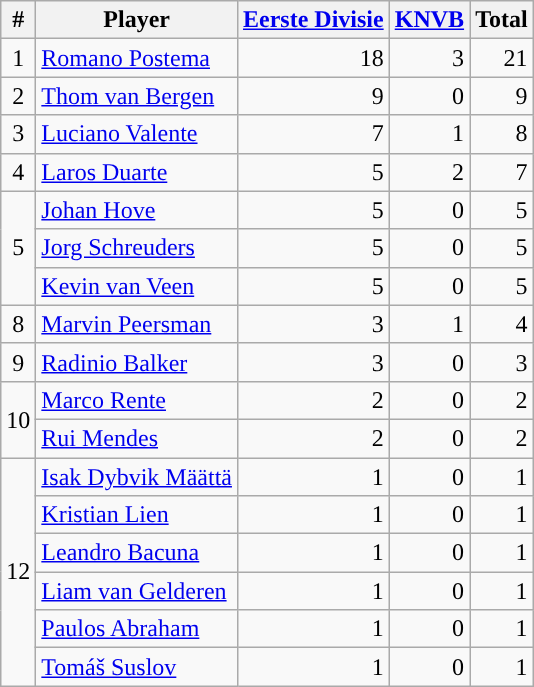<table class="wikitable" style="text-align:right;">
<tr>
<th>#</th>
<th>Player</th>
<th><a href='#'>Eerste Divisie</a></th>
<th><a href='#'>KNVB</a></th>
<th>Total</th>
</tr>
<tr>
<td align=center>1</td>
<td align=left> <a href='#'>Romano Postema</a></td>
<td>18</td>
<td>3</td>
<td>21</td>
</tr>
<tr>
<td align=center>2</td>
<td align=left> <a href='#'>Thom van Bergen</a></td>
<td>9</td>
<td>0</td>
<td>9</td>
</tr>
<tr>
<td align=center>3</td>
<td align=left> <a href='#'>Luciano Valente</a></td>
<td>7</td>
<td>1</td>
<td>8</td>
</tr>
<tr>
<td align=center>4</td>
<td align=left> <a href='#'>Laros Duarte</a></td>
<td>5</td>
<td>2</td>
<td>7</td>
</tr>
<tr>
<td align=center rowspan=3>5</td>
<td align=left> <a href='#'>Johan Hove</a></td>
<td>5</td>
<td>0</td>
<td>5</td>
</tr>
<tr>
<td align=left> <a href='#'>Jorg Schreuders</a></td>
<td>5</td>
<td>0</td>
<td>5</td>
</tr>
<tr>
<td align=left> <a href='#'>Kevin van Veen</a></td>
<td>5</td>
<td>0</td>
<td>5</td>
</tr>
<tr>
<td align=center>8</td>
<td align=left> <a href='#'>Marvin Peersman</a></td>
<td>3</td>
<td>1</td>
<td>4</td>
</tr>
<tr>
<td align=center>9</td>
<td align=left> <a href='#'>Radinio Balker</a></td>
<td>3</td>
<td>0</td>
<td>3</td>
</tr>
<tr>
<td align=center rowspan=2>10</td>
<td align=left> <a href='#'>Marco Rente</a></td>
<td>2</td>
<td>0</td>
<td>2</td>
</tr>
<tr>
<td align=left> <a href='#'>Rui Mendes</a></td>
<td>2</td>
<td>0</td>
<td>2</td>
</tr>
<tr>
<td align=center rowspan=6>12</td>
<td align=left> <a href='#'>Isak Dybvik Määttä</a></td>
<td>1</td>
<td>0</td>
<td>1</td>
</tr>
<tr>
<td align=left> <a href='#'>Kristian Lien</a></td>
<td>1</td>
<td>0</td>
<td>1</td>
</tr>
<tr>
<td align=left> <a href='#'>Leandro Bacuna</a></td>
<td>1</td>
<td>0</td>
<td>1</td>
</tr>
<tr>
<td align=left> <a href='#'>Liam van Gelderen</a></td>
<td>1</td>
<td>0</td>
<td>1</td>
</tr>
<tr>
<td align=left> <a href='#'>Paulos Abraham</a></td>
<td>1</td>
<td>0</td>
<td>1</td>
</tr>
<tr>
<td align=left> <a href='#'>Tomáš Suslov</a></td>
<td>1</td>
<td>0</td>
<td>1</td>
</tr>
</table>
